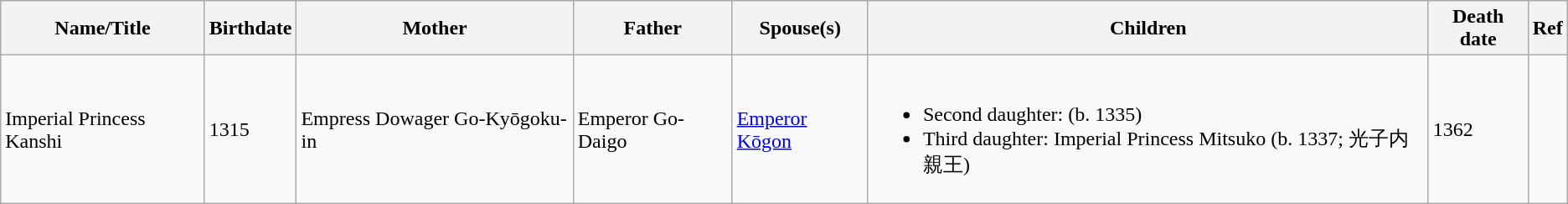<table class="wikitable">
<tr>
<th>Name/Title</th>
<th>Birthdate</th>
<th>Mother</th>
<th>Father</th>
<th>Spouse(s)</th>
<th>Children</th>
<th>Death date</th>
<th>Ref</th>
</tr>
<tr>
<td>Imperial Princess Kanshi</td>
<td>1315</td>
<td>Empress Dowager Go-Kyōgoku-in</td>
<td>Emperor Go-Daigo</td>
<td><a href='#'>Emperor Kōgon</a></td>
<td><br><ul><li>Second daughter: (b. 1335)</li><li>Third daughter: Imperial Princess Mitsuko (b. 1337; 光子内親王)</li></ul></td>
<td>1362</td>
<td></td>
</tr>
</table>
